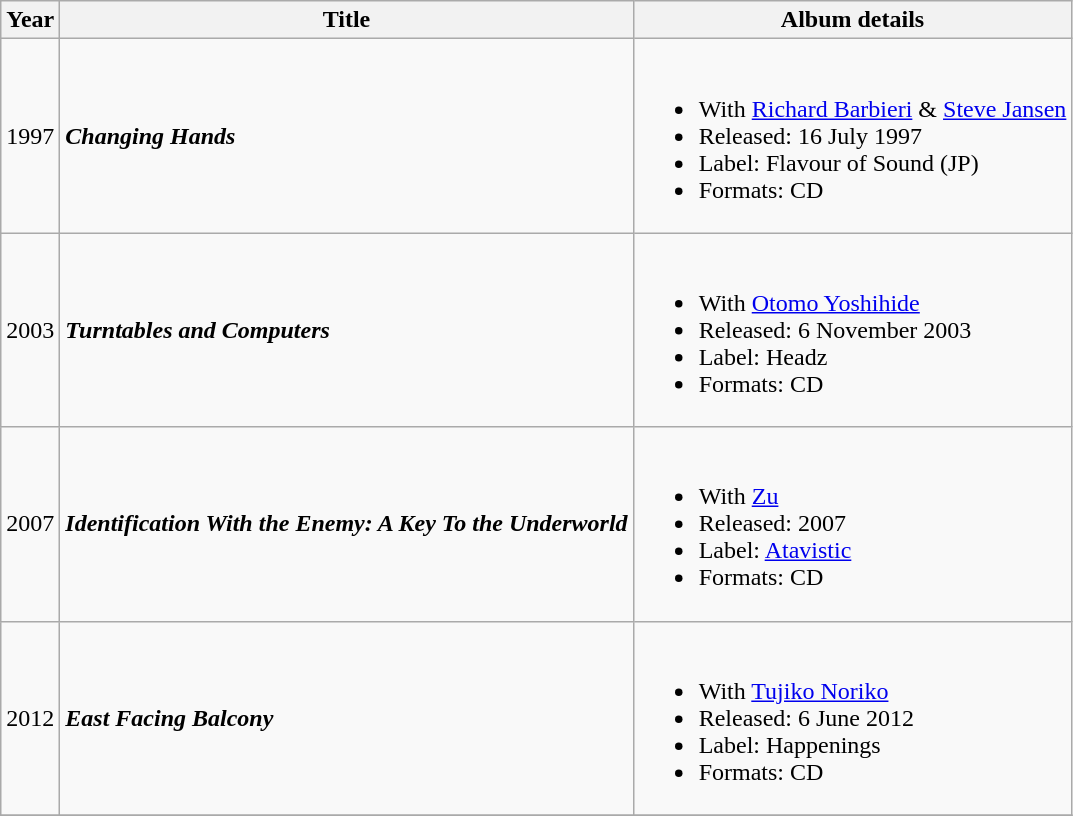<table class="wikitable">
<tr>
<th>Year</th>
<th>Title</th>
<th>Album details</th>
</tr>
<tr>
<td>1997</td>
<td><strong><em>Changing Hands</em></strong></td>
<td><br><ul><li>With <a href='#'>Richard Barbieri</a> & <a href='#'>Steve Jansen</a></li><li>Released: 16 July 1997</li><li>Label: Flavour of Sound <span>(JP)</span></li><li>Formats: CD</li></ul></td>
</tr>
<tr>
<td>2003</td>
<td><strong><em>Turntables and Computers</em></strong></td>
<td><br><ul><li>With <a href='#'>Otomo Yoshihide</a></li><li>Released: 6 November 2003</li><li>Label: Headz</li><li>Formats: CD</li></ul></td>
</tr>
<tr>
<td>2007</td>
<td><strong><em>Identification With the Enemy: A Key To the Underworld</em></strong></td>
<td><br><ul><li>With <a href='#'>Zu</a></li><li>Released: 2007</li><li>Label: <a href='#'>Atavistic</a></li><li>Formats: CD</li></ul></td>
</tr>
<tr>
<td>2012</td>
<td><strong><em>East Facing Balcony</em></strong></td>
<td><br><ul><li>With <a href='#'>Tujiko Noriko</a></li><li>Released: 6 June 2012</li><li>Label: Happenings</li><li>Formats: CD</li></ul></td>
</tr>
<tr>
</tr>
</table>
